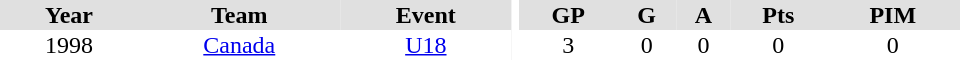<table border="0" cellpadding="1" cellspacing="0" ID="Table3" style="text-align:center; width:40em">
<tr ALIGN="center" bgcolor="#e0e0e0">
<th>Year</th>
<th>Team</th>
<th>Event</th>
<th rowspan="99" bgcolor="#ffffff"></th>
<th>GP</th>
<th>G</th>
<th>A</th>
<th>Pts</th>
<th>PIM</th>
</tr>
<tr>
<td>1998</td>
<td><a href='#'>Canada</a></td>
<td><a href='#'>U18</a></td>
<td>3</td>
<td>0</td>
<td>0</td>
<td>0</td>
<td>0</td>
</tr>
</table>
